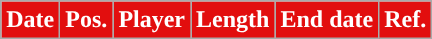<table class="wikitable plainrowheaders sortable">
<tr>
<th style="background:#e20e0e;color:white;">Date</th>
<th style="background:#e20e0e;color:white;">Pos.</th>
<th style="background:#e20e0e;color:white;">Player</th>
<th style="background:#e20e0e;color:white;">Length</th>
<th style="background:#e20e0e;color:white;">End date</th>
<th style="background:#e20e0e;color:white;">Ref.</th>
</tr>
</table>
